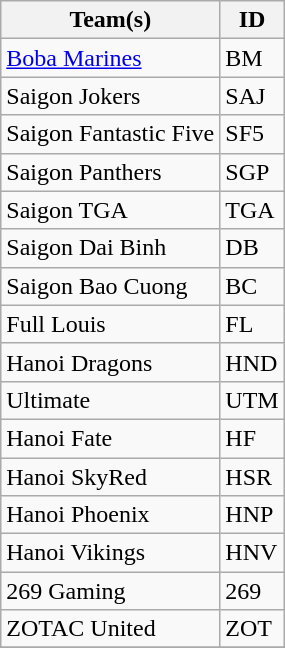<table class="wikitable">
<tr>
<th>Team(s)</th>
<th>ID</th>
</tr>
<tr>
<td> <a href='#'>Boba Marines</a></td>
<td>BM</td>
</tr>
<tr>
<td> Saigon Jokers</td>
<td>SAJ</td>
</tr>
<tr>
<td> Saigon Fantastic Five</td>
<td>SF5</td>
</tr>
<tr>
<td> Saigon Panthers</td>
<td>SGP</td>
</tr>
<tr>
<td> Saigon TGA</td>
<td>TGA</td>
</tr>
<tr>
<td> Saigon Dai Binh</td>
<td>DB</td>
</tr>
<tr>
<td> Saigon Bao Cuong</td>
<td>BC</td>
</tr>
<tr>
<td> Full Louis</td>
<td>FL</td>
</tr>
<tr>
<td> Hanoi Dragons</td>
<td>HND</td>
</tr>
<tr>
<td> Ultimate</td>
<td>UTM</td>
</tr>
<tr>
<td> Hanoi Fate</td>
<td>HF</td>
</tr>
<tr>
<td> ⁠Hanoi SkyRed</td>
<td>HSR</td>
</tr>
<tr>
<td> Hanoi Phoenix</td>
<td>HNP</td>
</tr>
<tr>
<td> Hanoi Vikings</td>
<td>HNV</td>
</tr>
<tr>
<td> ⁠269 Gaming</td>
<td>269</td>
</tr>
<tr>
<td> ZOTAC United</td>
<td>ZOT</td>
</tr>
<tr>
</tr>
</table>
